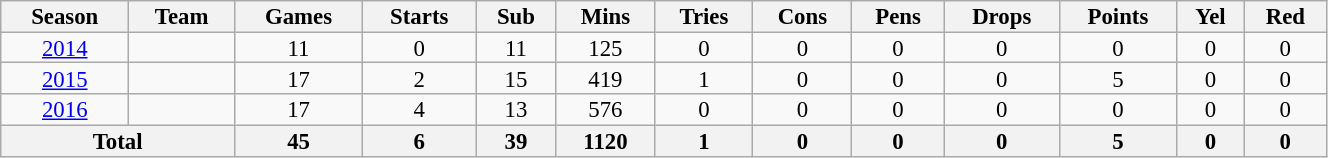<table class="wikitable" style="text-align:center; line-height:90%; font-size:95%; width:70%;">
<tr>
<th>Season</th>
<th>Team</th>
<th>Games</th>
<th>Starts</th>
<th>Sub</th>
<th>Mins</th>
<th>Tries</th>
<th>Cons</th>
<th>Pens</th>
<th>Drops</th>
<th>Points</th>
<th>Yel</th>
<th>Red</th>
</tr>
<tr>
<td><a href='#'>2014</a></td>
<td></td>
<td>11</td>
<td>0</td>
<td>11</td>
<td>125</td>
<td>0</td>
<td>0</td>
<td>0</td>
<td>0</td>
<td>0</td>
<td>0</td>
<td>0</td>
</tr>
<tr>
<td><a href='#'>2015</a></td>
<td></td>
<td>17</td>
<td>2</td>
<td>15</td>
<td>419</td>
<td>1</td>
<td>0</td>
<td>0</td>
<td>0</td>
<td>5</td>
<td>0</td>
<td>0</td>
</tr>
<tr>
<td><a href='#'>2016</a></td>
<td></td>
<td>17</td>
<td>4</td>
<td>13</td>
<td>576</td>
<td>0</td>
<td>0</td>
<td>0</td>
<td>0</td>
<td>0</td>
<td>0</td>
<td>0</td>
</tr>
<tr>
<th colspan="2">Total</th>
<th>45</th>
<th>6</th>
<th>39</th>
<th>1120</th>
<th>1</th>
<th>0</th>
<th>0</th>
<th>0</th>
<th>5</th>
<th>0</th>
<th>0</th>
</tr>
</table>
